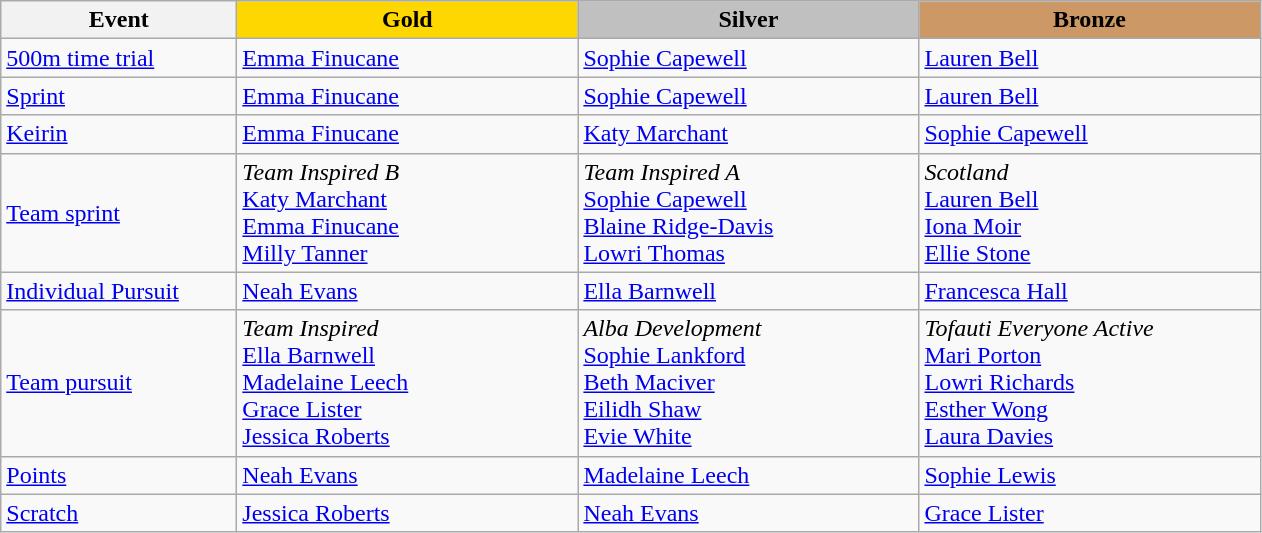<table class="wikitable" style="font-size: 100%">
<tr>
<th width=150>Event</th>
<th width=220 style="background-color: gold;">Gold</th>
<th width=220 style="background-color: silver;">Silver</th>
<th width=220 style="background-color: #cc9966;">Bronze</th>
</tr>
<tr>
<td><a href='#'>500m time trial</a></td>
<td><a href='#'>Emma Finucane</a></td>
<td><a href='#'>Sophie Capewell</a></td>
<td><a href='#'>Lauren Bell</a></td>
</tr>
<tr>
<td><a href='#'>Sprint</a></td>
<td><a href='#'>Emma Finucane</a></td>
<td><a href='#'>Sophie Capewell</a></td>
<td><a href='#'>Lauren Bell</a></td>
</tr>
<tr>
<td><a href='#'>Keirin</a></td>
<td><a href='#'>Emma Finucane</a></td>
<td><a href='#'>Katy Marchant</a></td>
<td><a href='#'>Sophie Capewell</a></td>
</tr>
<tr>
<td><a href='#'>Team sprint</a></td>
<td><em>Team Inspired B</em><br><a href='#'>Katy Marchant</a><br><a href='#'>Emma Finucane</a><br><a href='#'>Milly Tanner</a></td>
<td><em>Team Inspired A</em><br><a href='#'>Sophie Capewell</a><br><a href='#'>Blaine Ridge-Davis</a><br><a href='#'>Lowri Thomas</a></td>
<td><em>Scotland</em><br><a href='#'>Lauren Bell</a><br><a href='#'>Iona Moir</a><br><a href='#'>Ellie Stone</a></td>
</tr>
<tr>
<td><a href='#'>Individual Pursuit</a></td>
<td><a href='#'>Neah Evans</a></td>
<td><a href='#'>Ella Barnwell</a></td>
<td><a href='#'>Francesca Hall</a></td>
</tr>
<tr>
<td><a href='#'>Team pursuit</a></td>
<td><em>Team Inspired</em><br><a href='#'>Ella Barnwell</a><br><a href='#'>Madelaine Leech</a><br><a href='#'>Grace Lister</a><br><a href='#'>Jessica Roberts</a></td>
<td><em>Alba Development</em><br><a href='#'>Sophie Lankford</a><br><a href='#'>Beth Maciver</a><br><a href='#'>Eilidh Shaw</a><br><a href='#'>Evie White</a></td>
<td><em>Tofauti Everyone Active</em><br><a href='#'>Mari Porton</a><br><a href='#'>Lowri Richards</a><br><a href='#'>Esther Wong</a><br><a href='#'>Laura Davies</a></td>
</tr>
<tr>
<td><a href='#'>Points</a></td>
<td><a href='#'>Neah Evans</a></td>
<td><a href='#'>Madelaine Leech</a></td>
<td><a href='#'>Sophie Lewis</a></td>
</tr>
<tr>
<td><a href='#'>Scratch</a></td>
<td><a href='#'>Jessica Roberts</a></td>
<td><a href='#'>Neah Evans</a></td>
<td><a href='#'>Grace Lister</a></td>
</tr>
</table>
